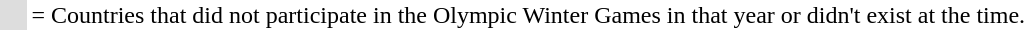<table>
<tr>
<td style="background:#ddd">    </td>
<td>= Countries that did not participate in the Olympic Winter Games in that year or didn't exist at the time.</td>
</tr>
</table>
